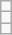<table class="wikitable">
<tr>
<td></td>
</tr>
<tr>
<td></td>
</tr>
<tr>
<td></td>
</tr>
</table>
